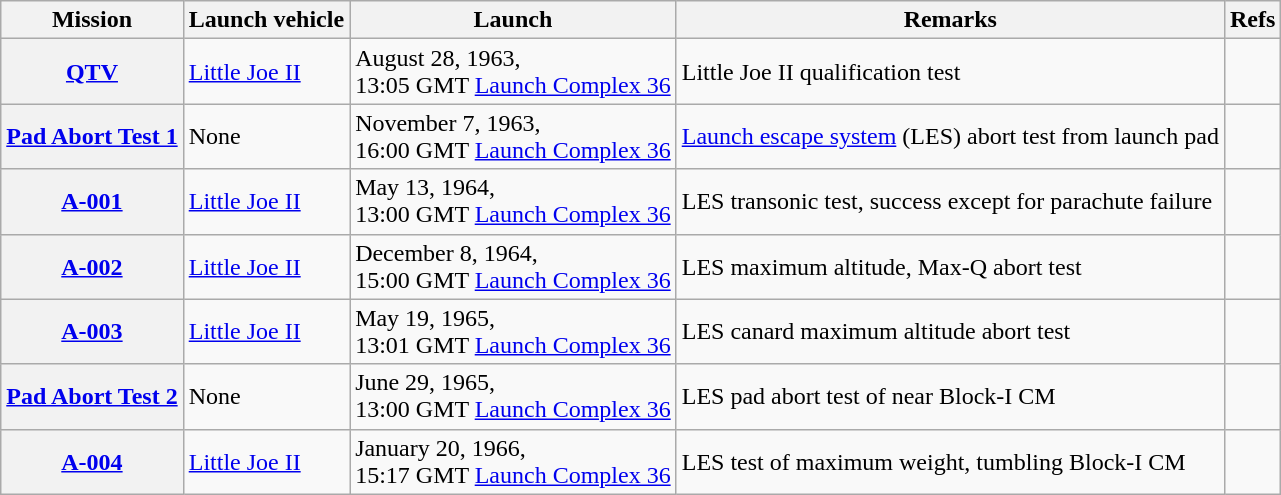<table class="wikitable sortable">
<tr>
<th scope="col">Mission</th>
<th scope="col">Launch vehicle</th>
<th scope="col">Launch</th>
<th scope="col" class="unsortable">Remarks</th>
<th scope="col" class="unsortable">Refs</th>
</tr>
<tr>
<th scope="row"><a href='#'>QTV</a></th>
<td><a href='#'>Little Joe II</a></td>
<td data-sort-value="19630828">August 28, 1963,<br>13:05 GMT <a href='#'>Launch Complex 36</a></td>
<td>Little Joe II qualification test</td>
<td style="text-align: center;"></td>
</tr>
<tr>
<th scope="row"><a href='#'>Pad Abort Test 1</a></th>
<td>None</td>
<td data-sort-value="19631107">November 7, 1963,<br>16:00 GMT <a href='#'>Launch Complex 36</a></td>
<td><a href='#'>Launch escape system</a> (LES) abort test from launch pad</td>
<td style="text-align: center;"></td>
</tr>
<tr>
<th scope="row"><a href='#'>A-001</a></th>
<td><a href='#'>Little Joe II</a></td>
<td data-sort-value="19640513">May 13, 1964,<br>13:00 GMT <a href='#'>Launch Complex 36</a></td>
<td>LES transonic test, success except for parachute failure</td>
<td style="text-align: center;"></td>
</tr>
<tr>
<th scope="row"><a href='#'>A-002</a></th>
<td><a href='#'>Little Joe II</a></td>
<td data-sort-value="19641208">December 8, 1964,<br>15:00 GMT <a href='#'>Launch Complex 36</a></td>
<td>LES maximum altitude, Max-Q abort test</td>
<td style="text-align: center;"></td>
</tr>
<tr>
<th scope="row"><a href='#'>A-003</a></th>
<td><a href='#'>Little Joe II</a></td>
<td data-sort-value="19650519">May 19, 1965,<br>13:01 GMT <a href='#'>Launch Complex 36</a></td>
<td>LES canard maximum altitude abort test</td>
<td style="text-align: center;"></td>
</tr>
<tr>
<th scope="row"><a href='#'>Pad Abort Test 2</a></th>
<td>None</td>
<td data-sort-value="19650629">June 29, 1965,<br>13:00 GMT <a href='#'>Launch Complex 36</a></td>
<td>LES pad abort test of near Block-I CM</td>
<td style="text-align: center;"></td>
</tr>
<tr>
<th scope="row"><a href='#'>A-004</a></th>
<td><a href='#'>Little Joe II</a></td>
<td data-sort-value="19660120">January 20, 1966,<br>15:17 GMT <a href='#'>Launch Complex 36</a></td>
<td>LES test of maximum weight, tumbling Block-I CM</td>
<td style="text-align: center;"></td>
</tr>
</table>
